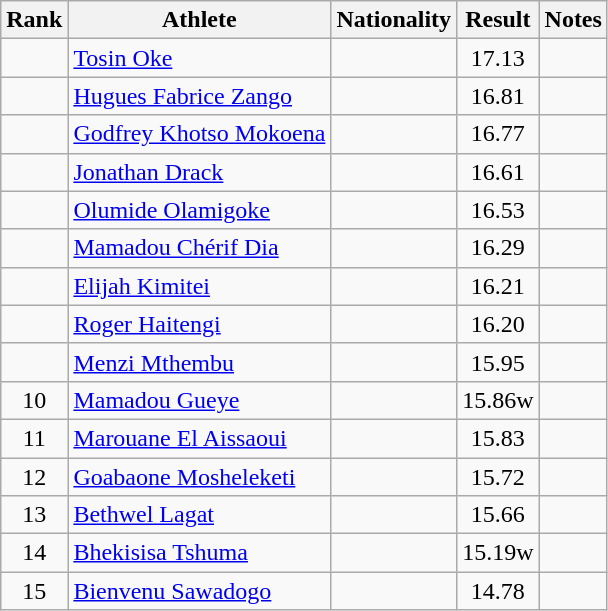<table class="wikitable sortable" style="text-align:center">
<tr>
<th>Rank</th>
<th>Athlete</th>
<th>Nationality</th>
<th>Result</th>
<th>Notes</th>
</tr>
<tr>
<td></td>
<td align="left"><a href='#'>Tosin Oke</a></td>
<td align=left></td>
<td>17.13</td>
<td></td>
</tr>
<tr>
<td></td>
<td align="left"><a href='#'>Hugues Fabrice Zango</a></td>
<td align=left></td>
<td>16.81</td>
<td></td>
</tr>
<tr>
<td></td>
<td align="left"><a href='#'>Godfrey Khotso Mokoena</a></td>
<td align=left></td>
<td>16.77</td>
<td></td>
</tr>
<tr>
<td></td>
<td align="left"><a href='#'>Jonathan Drack</a></td>
<td align=left></td>
<td>16.61</td>
<td></td>
</tr>
<tr>
<td></td>
<td align="left"><a href='#'>Olumide Olamigoke</a></td>
<td align=left></td>
<td>16.53</td>
<td></td>
</tr>
<tr>
<td></td>
<td align="left"><a href='#'>Mamadou Chérif Dia</a></td>
<td align=left></td>
<td>16.29</td>
<td></td>
</tr>
<tr>
<td></td>
<td align="left"><a href='#'>Elijah Kimitei</a></td>
<td align=left></td>
<td>16.21</td>
<td></td>
</tr>
<tr>
<td></td>
<td align="left"><a href='#'>Roger Haitengi</a></td>
<td align=left></td>
<td>16.20</td>
<td></td>
</tr>
<tr>
<td></td>
<td align="left"><a href='#'>Menzi Mthembu</a></td>
<td align=left></td>
<td>15.95</td>
<td></td>
</tr>
<tr>
<td>10</td>
<td align="left"><a href='#'>Mamadou Gueye</a></td>
<td align=left></td>
<td>15.86w</td>
<td></td>
</tr>
<tr>
<td>11</td>
<td align="left"><a href='#'>Marouane El Aissaoui</a></td>
<td align=left></td>
<td>15.83</td>
<td></td>
</tr>
<tr>
<td>12</td>
<td align="left"><a href='#'>Goabaone Mosheleketi</a></td>
<td align=left></td>
<td>15.72</td>
<td></td>
</tr>
<tr>
<td>13</td>
<td align="left"><a href='#'>Bethwel Lagat</a></td>
<td align=left></td>
<td>15.66</td>
<td></td>
</tr>
<tr>
<td>14</td>
<td align="left"><a href='#'>Bhekisisa Tshuma</a></td>
<td align=left></td>
<td>15.19w</td>
<td></td>
</tr>
<tr>
<td>15</td>
<td align="left"><a href='#'>Bienvenu Sawadogo</a></td>
<td align=left></td>
<td>14.78</td>
<td></td>
</tr>
</table>
